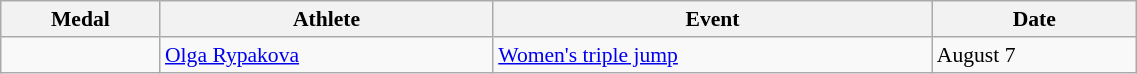<table class="wikitable" style="font-size:90%" width=60%>
<tr>
<th>Medal</th>
<th>Athlete</th>
<th>Event</th>
<th>Date</th>
</tr>
<tr>
<td></td>
<td><a href='#'>Olga Rypakova</a></td>
<td><a href='#'>Women's triple jump</a></td>
<td>August 7</td>
</tr>
</table>
